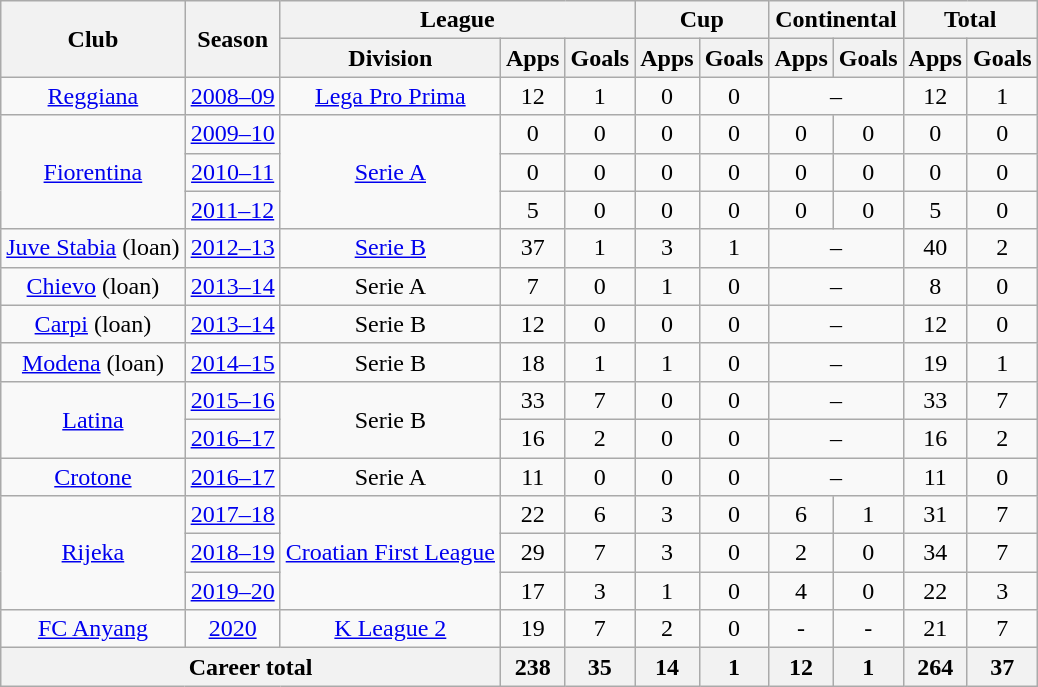<table class="wikitable" style="text-align:center">
<tr>
<th rowspan="2">Club</th>
<th rowspan="2">Season</th>
<th colspan="3">League</th>
<th colspan="2">Cup</th>
<th colspan="2">Continental</th>
<th colspan="2">Total</th>
</tr>
<tr>
<th>Division</th>
<th>Apps</th>
<th>Goals</th>
<th>Apps</th>
<th>Goals</th>
<th>Apps</th>
<th>Goals</th>
<th>Apps</th>
<th>Goals</th>
</tr>
<tr>
<td><a href='#'>Reggiana</a></td>
<td><a href='#'>2008–09</a></td>
<td><a href='#'>Lega Pro Prima</a></td>
<td>12</td>
<td>1</td>
<td>0</td>
<td>0</td>
<td colspan="2">–</td>
<td>12</td>
<td>1</td>
</tr>
<tr>
<td rowspan="3"><a href='#'>Fiorentina</a></td>
<td><a href='#'>2009–10</a></td>
<td rowspan="3"><a href='#'>Serie A</a></td>
<td>0</td>
<td>0</td>
<td>0</td>
<td>0</td>
<td>0</td>
<td>0</td>
<td>0</td>
<td>0</td>
</tr>
<tr>
<td><a href='#'>2010–11</a></td>
<td>0</td>
<td>0</td>
<td>0</td>
<td>0</td>
<td>0</td>
<td>0</td>
<td>0</td>
<td>0</td>
</tr>
<tr>
<td><a href='#'>2011–12</a></td>
<td>5</td>
<td>0</td>
<td>0</td>
<td>0</td>
<td>0</td>
<td>0</td>
<td>5</td>
<td>0</td>
</tr>
<tr>
<td><a href='#'>Juve Stabia</a> (loan)</td>
<td><a href='#'>2012–13</a></td>
<td><a href='#'>Serie B</a></td>
<td>37</td>
<td>1</td>
<td>3</td>
<td>1</td>
<td colspan="2">–</td>
<td>40</td>
<td>2</td>
</tr>
<tr>
<td><a href='#'>Chievo</a> (loan)</td>
<td><a href='#'>2013–14</a></td>
<td>Serie A</td>
<td>7</td>
<td>0</td>
<td>1</td>
<td>0</td>
<td colspan="2">–</td>
<td>8</td>
<td>0</td>
</tr>
<tr>
<td><a href='#'>Carpi</a> (loan)</td>
<td><a href='#'>2013–14</a></td>
<td>Serie B</td>
<td>12</td>
<td>0</td>
<td>0</td>
<td>0</td>
<td colspan="2">–</td>
<td>12</td>
<td>0</td>
</tr>
<tr>
<td><a href='#'>Modena</a> (loan)</td>
<td><a href='#'>2014–15</a></td>
<td>Serie B</td>
<td>18</td>
<td>1</td>
<td>1</td>
<td>0</td>
<td colspan="2">–</td>
<td>19</td>
<td>1</td>
</tr>
<tr>
<td rowspan="2"><a href='#'>Latina</a></td>
<td><a href='#'>2015–16</a></td>
<td rowspan="2">Serie B</td>
<td>33</td>
<td>7</td>
<td>0</td>
<td>0</td>
<td colspan="2">–</td>
<td>33</td>
<td>7</td>
</tr>
<tr>
<td><a href='#'>2016–17</a></td>
<td>16</td>
<td>2</td>
<td>0</td>
<td>0</td>
<td colspan="2">–</td>
<td>16</td>
<td>2</td>
</tr>
<tr>
<td><a href='#'>Crotone</a></td>
<td><a href='#'>2016–17</a></td>
<td>Serie A</td>
<td>11</td>
<td>0</td>
<td>0</td>
<td>0</td>
<td colspan="2">–</td>
<td>11</td>
<td>0</td>
</tr>
<tr>
<td rowspan="3"><a href='#'>Rijeka</a></td>
<td><a href='#'>2017–18</a></td>
<td rowspan="3"><a href='#'>Croatian First League</a></td>
<td>22</td>
<td>6</td>
<td>3</td>
<td>0</td>
<td>6</td>
<td>1</td>
<td>31</td>
<td>7</td>
</tr>
<tr>
<td><a href='#'>2018–19</a></td>
<td>29</td>
<td>7</td>
<td>3</td>
<td>0</td>
<td>2</td>
<td>0</td>
<td>34</td>
<td>7</td>
</tr>
<tr>
<td><a href='#'>2019–20</a></td>
<td>17</td>
<td>3</td>
<td>1</td>
<td>0</td>
<td>4</td>
<td>0</td>
<td>22</td>
<td>3</td>
</tr>
<tr>
<td><a href='#'>FC Anyang</a></td>
<td><a href='#'>2020</a></td>
<td><a href='#'>K League 2</a></td>
<td>19</td>
<td>7</td>
<td>2</td>
<td>0</td>
<td>-</td>
<td>-</td>
<td>21</td>
<td>7</td>
</tr>
<tr>
<th colspan="3">Career total</th>
<th>238</th>
<th>35</th>
<th>14</th>
<th>1</th>
<th>12</th>
<th>1</th>
<th>264</th>
<th>37</th>
</tr>
</table>
